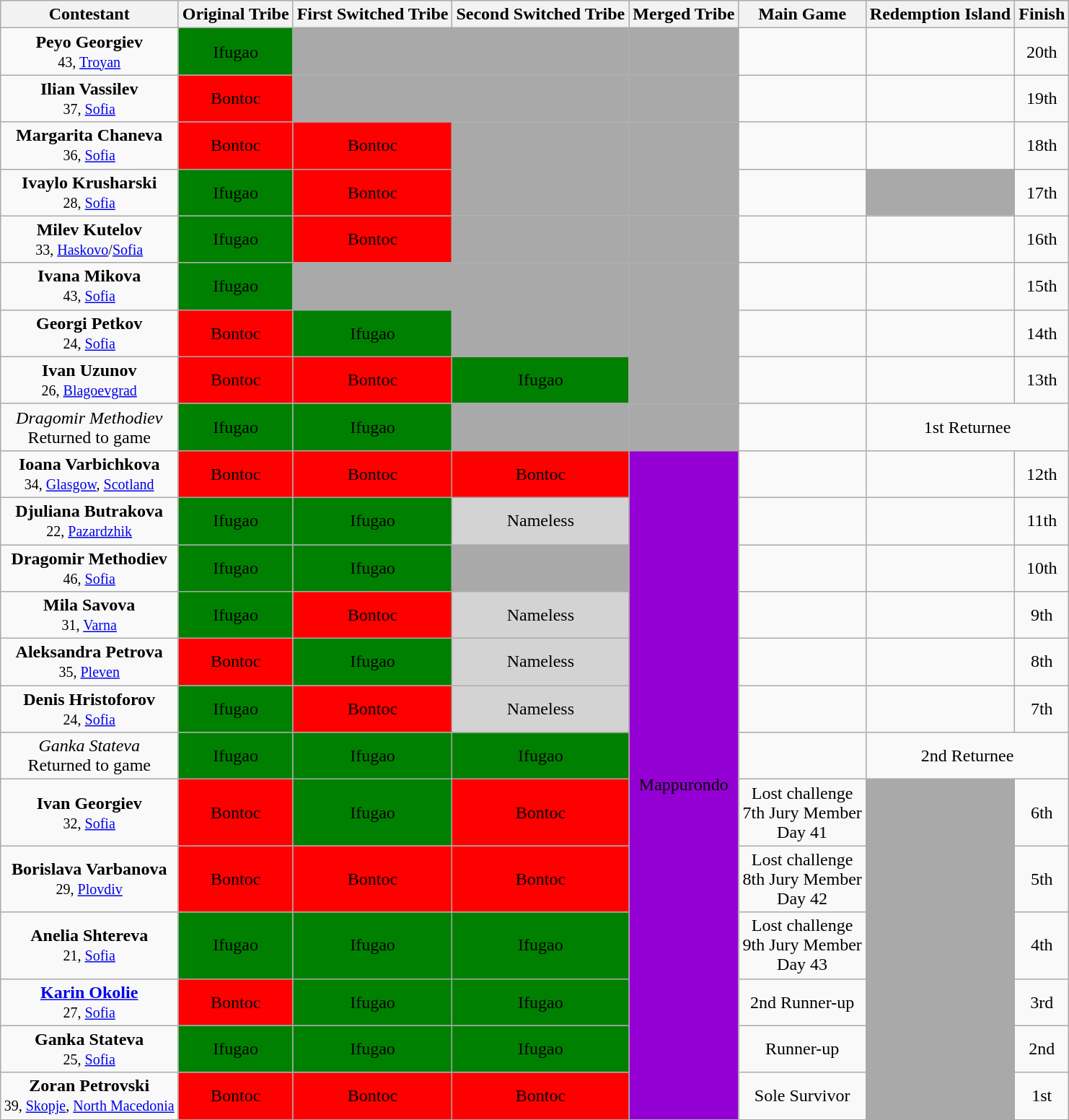<table class="wikitable" style="margin:auto; text-align:center">
<tr>
<th>Contestant</th>
<th>Original Tribe</th>
<th>First Switched Tribe</th>
<th>Second Switched Tribe</th>
<th>Merged Tribe</th>
<th>Main Game</th>
<th>Redemption Island</th>
<th>Finish</th>
</tr>
<tr>
<td><strong>Peyo Georgiev</strong><br><small>43, <a href='#'>Troyan</a></small></td>
<td bgcolor="green">Ifugao</td>
<td bgcolor="darkgrey"></td>
<td bgcolor="darkgrey"></td>
<td bgcolor="darkgrey"></td>
<td></td>
<td></td>
<td>20th</td>
</tr>
<tr>
<td><strong>Ilian Vassilev</strong><br><small>37, <a href='#'>Sofia</a></small></td>
<td bgcolor="red">Bontoc</td>
<td bgcolor="darkgrey"></td>
<td bgcolor="darkgrey"></td>
<td bgcolor="darkgrey"></td>
<td></td>
<td></td>
<td>19th</td>
</tr>
<tr>
<td><strong>Margarita Chaneva</strong><br><small>36, <a href='#'>Sofia</a></small></td>
<td bgcolor="red">Bontoc</td>
<td bgcolor="red">Bontoc</td>
<td bgcolor="darkgrey"></td>
<td bgcolor="darkgrey"></td>
<td></td>
<td></td>
<td>18th</td>
</tr>
<tr>
<td><strong>Ivaylo Krusharski</strong><br><small>28, <a href='#'>Sofia</a></small></td>
<td bgcolor="green">Ifugao</td>
<td bgcolor="red">Bontoc</td>
<td bgcolor="darkgrey"></td>
<td bgcolor="darkgrey"></td>
<td></td>
<td bgcolor="darkgrey"></td>
<td>17th</td>
</tr>
<tr>
<td><strong>Milev Kutelov</strong><br><small>33, <a href='#'>Haskovo</a>/<a href='#'>Sofia</a></small></td>
<td bgcolor="green">Ifugao</td>
<td bgcolor="red">Bontoc</td>
<td bgcolor="darkgrey"></td>
<td bgcolor="darkgrey"></td>
<td></td>
<td></td>
<td>16th</td>
</tr>
<tr>
<td><strong>Ivana Mikova</strong><br><small>43, <a href='#'>Sofia</a></small></td>
<td bgcolor="green">Ifugao</td>
<td bgcolor="darkgrey"></td>
<td bgcolor="darkgrey"></td>
<td bgcolor="darkgrey"></td>
<td></td>
<td></td>
<td>15th</td>
</tr>
<tr>
<td><strong>Georgi Petkov</strong><br><small>24, <a href='#'>Sofia</a></small></td>
<td bgcolor="red">Bontoc</td>
<td bgcolor="green">Ifugao</td>
<td bgcolor="darkgrey"></td>
<td bgcolor="darkgrey"></td>
<td></td>
<td></td>
<td>14th</td>
</tr>
<tr>
<td><strong>Ivan Uzunov</strong><br><small>26, <a href='#'>Blagoevgrad</a></small></td>
<td bgcolor="red">Bontoc</td>
<td bgcolor="red">Bontoc</td>
<td bgcolor="green">Ifugao</td>
<td bgcolor="darkgrey"></td>
<td></td>
<td></td>
<td>13th</td>
</tr>
<tr>
<td><em>Dragomir Methodiev</em><br>Returned to game</td>
<td bgcolor="green">Ifugao</td>
<td bgcolor="green">Ifugao</td>
<td bgcolor="darkgrey"></td>
<td bgcolor="darkgrey"></td>
<td></td>
<td colspan="2">1st Returnee</td>
</tr>
<tr>
<td><strong>Ioana Varbichkova</strong><br><small>34, <a href='#'>Glasgow</a>, <a href='#'>Scotland</a></small></td>
<td bgcolor="red">Bontoc</td>
<td bgcolor="red">Bontoc</td>
<td bgcolor="red">Bontoc</td>
<td rowspan="13" bgcolor="darkviolet">Mappurondo</td>
<td></td>
<td></td>
<td>12th</td>
</tr>
<tr>
<td><strong>Djuliana Butrakova</strong><br><small>22, <a href='#'>Pazardzhik</a></small></td>
<td bgcolor="green">Ifugao</td>
<td bgcolor="green">Ifugao</td>
<td bgcolor="lightgrey">Nameless</td>
<td></td>
<td></td>
<td>11th</td>
</tr>
<tr>
<td><strong>Dragomir Methodiev</strong><br><small>46, <a href='#'>Sofia</a></small></td>
<td bgcolor="green">Ifugao</td>
<td bgcolor="green">Ifugao</td>
<td bgcolor="darkgrey"></td>
<td></td>
<td></td>
<td>10th</td>
</tr>
<tr>
<td><strong>Mila Savova</strong><br><small>31, <a href='#'>Varna</a></small></td>
<td bgcolor="green">Ifugao</td>
<td bgcolor="red">Bontoc</td>
<td bgcolor="lightgrey">Nameless</td>
<td></td>
<td></td>
<td>9th</td>
</tr>
<tr>
<td><strong>Aleksandra Petrova</strong><br><small>35, <a href='#'>Pleven</a></small></td>
<td bgcolor="red">Bontoc</td>
<td bgcolor="green">Ifugao</td>
<td bgcolor="lightgrey">Nameless</td>
<td></td>
<td></td>
<td>8th</td>
</tr>
<tr>
<td><strong>Denis Hristoforov</strong><br><small>24, <a href='#'>Sofia</a></small></td>
<td bgcolor="green">Ifugao</td>
<td bgcolor="red">Bontoc</td>
<td bgcolor="lightgrey">Nameless</td>
<td></td>
<td></td>
<td>7th</td>
</tr>
<tr>
<td><em>Ganka Stateva</em><br>Returned to game</td>
<td bgcolor="green">Ifugao</td>
<td bgcolor="green">Ifugao</td>
<td bgcolor="green">Ifugao</td>
<td></td>
<td colspan="2">2nd Returnee</td>
</tr>
<tr>
<td><strong>Ivan Georgiev</strong><br><small>32, <a href='#'>Sofia</a></small></td>
<td bgcolor="red">Bontoc</td>
<td bgcolor="green">Ifugao</td>
<td bgcolor="red">Bontoc</td>
<td>Lost challenge<br>7th Jury Member<br>Day 41</td>
<td bgcolor="darkgrey" rowspan="6"></td>
<td>6th</td>
</tr>
<tr>
<td><strong>Borislava Varbanova</strong><br><small>29, <a href='#'>Plovdiv</a></small></td>
<td bgcolor="red">Bontoc</td>
<td bgcolor="red">Bontoc</td>
<td bgcolor="red">Bontoc</td>
<td>Lost challenge<br>8th Jury Member<br>Day 42</td>
<td>5th</td>
</tr>
<tr>
<td><strong>Anelia Shtereva</strong><br><small>21, <a href='#'>Sofia</a></small></td>
<td bgcolor="green">Ifugao</td>
<td bgcolor="green">Ifugao</td>
<td bgcolor="green">Ifugao</td>
<td>Lost challenge<br>9th Jury Member<br>Day 43</td>
<td>4th</td>
</tr>
<tr>
<td><strong><a href='#'>Karin Okolie</a></strong><br><small>27, <a href='#'>Sofia</a></small></td>
<td bgcolor="red">Bontoc</td>
<td bgcolor="green">Ifugao</td>
<td bgcolor="green">Ifugao</td>
<td>2nd Runner-up</td>
<td>3rd</td>
</tr>
<tr>
<td><strong>Ganka Stateva</strong><br><small>25, <a href='#'>Sofia</a></small></td>
<td bgcolor="green">Ifugao</td>
<td bgcolor="green">Ifugao</td>
<td bgcolor="green">Ifugao</td>
<td>Runner-up</td>
<td>2nd</td>
</tr>
<tr>
<td><strong>Zoran Petrovski</strong><br><small>39, <a href='#'>Skopje</a>, <a href='#'>North Macedonia</a></small></td>
<td bgcolor="red">Bontoc</td>
<td bgcolor="red">Bontoc</td>
<td bgcolor="red">Bontoc</td>
<td>Sole Survivor</td>
<td>1st</td>
</tr>
<tr>
</tr>
</table>
